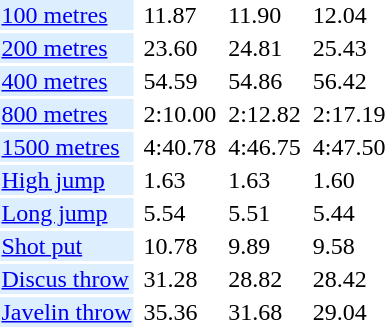<table>
<tr>
<td bgcolor = DDEEFF><a href='#'>100 metres</a></td>
<td></td>
<td>11.87</td>
<td></td>
<td>11.90</td>
<td></td>
<td>12.04</td>
</tr>
<tr>
<td bgcolor = DDEEFF><a href='#'>200 metres</a></td>
<td></td>
<td>23.60</td>
<td></td>
<td>24.81</td>
<td></td>
<td>25.43</td>
</tr>
<tr>
<td bgcolor = DDEEFF><a href='#'>400 metres</a></td>
<td></td>
<td>54.59</td>
<td></td>
<td>54.86</td>
<td></td>
<td>56.42</td>
</tr>
<tr>
<td bgcolor = DDEEFF><a href='#'>800 metres</a></td>
<td></td>
<td>2:10.00</td>
<td></td>
<td>2:12.82</td>
<td></td>
<td>2:17.19</td>
</tr>
<tr>
<td bgcolor = DDEEFF><a href='#'>1500 metres</a></td>
<td></td>
<td>4:40.78</td>
<td></td>
<td>4:46.75</td>
<td></td>
<td>4:47.50</td>
</tr>
<tr>
<td bgcolor = DDEEFF><a href='#'>High jump</a></td>
<td></td>
<td>1.63</td>
<td></td>
<td>1.63</td>
<td></td>
<td>1.60</td>
</tr>
<tr>
<td bgcolor = DDEEFF><a href='#'>Long jump</a></td>
<td></td>
<td>5.54</td>
<td></td>
<td>5.51</td>
<td></td>
<td>5.44</td>
</tr>
<tr>
<td bgcolor = DDEEFF><a href='#'>Shot put</a></td>
<td></td>
<td>10.78</td>
<td></td>
<td>9.89</td>
<td></td>
<td>9.58</td>
</tr>
<tr>
<td bgcolor = DDEEFF><a href='#'>Discus throw</a></td>
<td></td>
<td>31.28</td>
<td></td>
<td>28.82</td>
<td></td>
<td>28.42</td>
</tr>
<tr>
<td bgcolor = DDEEFF><a href='#'>Javelin throw</a></td>
<td></td>
<td>35.36</td>
<td></td>
<td>31.68</td>
<td></td>
<td>29.04</td>
</tr>
</table>
